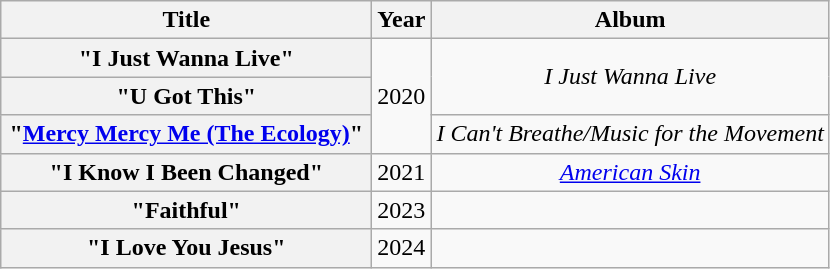<table class="wikitable plainrowheaders" style="text-align:center;">
<tr>
<th scope="col" style="width:15em;">Title</th>
<th scope="col">Year</th>
<th scope="col">Album</th>
</tr>
<tr>
<th scope="row">"I Just Wanna Live"</th>
<td rowspan="3">2020</td>
<td rowspan="2"><em>I Just Wanna Live</em></td>
</tr>
<tr>
<th scope="row">"U Got This"</th>
</tr>
<tr>
<th scope="row">"<a href='#'>Mercy Mercy Me (The Ecology)</a>"</th>
<td><em>I Can't Breathe/Music for the Movement</em></td>
</tr>
<tr>
<th scope="row">"I Know I Been Changed"<br></th>
<td>2021</td>
<td><em><a href='#'>American Skin</a></em></td>
</tr>
<tr>
<th scope="row">"Faithful"</th>
<td>2023</td>
<td></td>
</tr>
<tr>
<th scope="row">"I Love You Jesus"</th>
<td>2024</td>
<td></td>
</tr>
</table>
